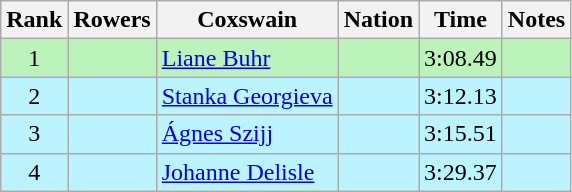<table class="wikitable sortable" style="text-align:center">
<tr>
<th>Rank</th>
<th>Rowers</th>
<th>Coxswain</th>
<th>Nation</th>
<th>Time</th>
<th>Notes</th>
</tr>
<tr bgcolor=bbf3bb>
<td>1</td>
<td align=left data-sort-value="Borchmann, Anke"></td>
<td align=left data-sort-value="Buhr, Liane"><a href='#'>Liane Buhr</a></td>
<td align=left></td>
<td>3:08.49</td>
<td></td>
</tr>
<tr bgcolor=bbf3ff>
<td>2</td>
<td align=left data-sort-value="Aleksieva, Verka"></td>
<td align=left data-sort-value="Aleksieva, Verka"><a href='#'>Stanka Georgieva</a></td>
<td align=left></td>
<td>3:12.13</td>
<td></td>
</tr>
<tr bgcolor=bbf3ff>
<td>3</td>
<td align=left data-sort-value="Bata, Ilona"></td>
<td align=left data-sort-value="Szijj, Ágnes"><a href='#'>Ágnes Szijj</a></td>
<td align=left></td>
<td>3:15.51</td>
<td></td>
</tr>
<tr bgcolor=bbf3ff>
<td>4</td>
<td align=left data-sort-value="Bernier, Guylaine"></td>
<td align=left data-sort-value="Delisle, Johanne"><a href='#'>Johanne Delisle</a></td>
<td align=left></td>
<td>3:29.37</td>
<td></td>
</tr>
</table>
